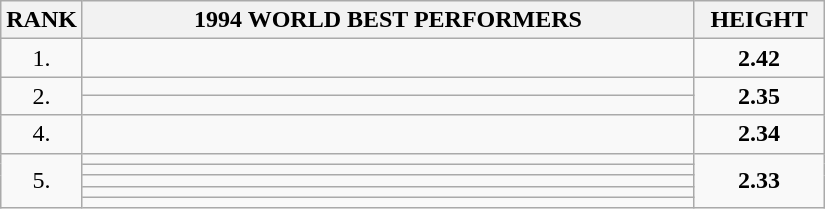<table class=wikitable>
<tr>
<th>RANK</th>
<th align="center" style="width: 25em">1994 WORLD BEST PERFORMERS</th>
<th align="center" style="width: 5em">HEIGHT</th>
</tr>
<tr>
<td align="center">1.</td>
<td></td>
<td align="center"><strong>2.42</strong></td>
</tr>
<tr>
<td rowspan=2 align="center">2.</td>
<td></td>
<td rowspan=2 align="center"><strong>2.35</strong></td>
</tr>
<tr>
<td></td>
</tr>
<tr>
<td align="center">4.</td>
<td></td>
<td align="center"><strong>2.34</strong></td>
</tr>
<tr>
<td rowspan=5 align="center">5.</td>
<td></td>
<td rowspan=5 align="center"><strong>2.33</strong></td>
</tr>
<tr>
<td></td>
</tr>
<tr>
<td></td>
</tr>
<tr>
<td></td>
</tr>
<tr>
<td></td>
</tr>
</table>
